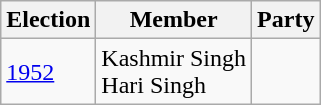<table class="wikitable sortable">
<tr>
<th>Election</th>
<th>Member</th>
<th colspan=2>Party</th>
</tr>
<tr>
<td><a href='#'>1952</a></td>
<td>Kashmir Singh <br>Hari Singh</td>
<td></td>
</tr>
</table>
